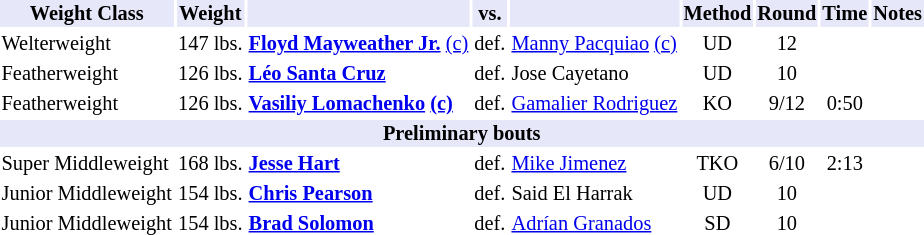<table class="toccolours" style="font-size: 85%;">
<tr>
<th style="background:#e6e8fa; color:#000; text-align:center;">Weight Class</th>
<th style="background:#e6e8fa; color:#000; text-align:center;">Weight</th>
<th style="background:#e6e8fa; color:#000; text-align:center;"></th>
<th style="background:#e6e8fa; color:#000; text-align:center;">vs.</th>
<th style="background:#e6e8fa; color:#000; text-align:center;"></th>
<th style="background:#e6e8fa; color:#000; text-align:center;">Method</th>
<th style="background:#e6e8fa; color:#000; text-align:center;">Round</th>
<th style="background:#e6e8fa; color:#000; text-align:center;">Time</th>
<th style="background:#e6e8fa; color:#000; text-align:center;">Notes</th>
</tr>
<tr>
<td>Welterweight</td>
<td>147 lbs.</td>
<td><strong><a href='#'>Floyd Mayweather Jr.</a></strong> <a href='#'>(c)</a></td>
<td>def.</td>
<td><a href='#'>Manny Pacquiao</a> <a href='#'>(c)</a></td>
<td align=center>UD</td>
<td align=center>12</td>
<td></td>
<td></td>
</tr>
<tr>
<td>Featherweight</td>
<td>126 lbs.</td>
<td><strong><a href='#'>Léo Santa Cruz</a></strong></td>
<td>def.</td>
<td>Jose Cayetano</td>
<td align=center>UD</td>
<td align=center>10</td>
<td></td>
<td></td>
</tr>
<tr>
<td>Featherweight</td>
<td>126 lbs.</td>
<td><strong><a href='#'>Vasiliy Lomachenko</a> <a href='#'>(c)</a></strong></td>
<td>def.</td>
<td><a href='#'>Gamalier Rodriguez</a></td>
<td align=center>KO</td>
<td align=center>9/12</td>
<td align=center>0:50</td>
<td></td>
</tr>
<tr>
<th colspan="9" style="background-color: #e6e8fa;">Preliminary bouts</th>
</tr>
<tr>
<td>Super Middleweight</td>
<td>168 lbs.</td>
<td><strong><a href='#'>Jesse Hart</a></strong></td>
<td>def.</td>
<td><a href='#'>Mike Jimenez</a></td>
<td align=center>TKO</td>
<td align=center>6/10</td>
<td align=center>2:13</td>
<td></td>
</tr>
<tr>
<td>Junior Middleweight</td>
<td>154 lbs.</td>
<td><strong><a href='#'>Chris Pearson</a></strong></td>
<td>def.</td>
<td>Said El Harrak</td>
<td align=center>UD</td>
<td align=center>10</td>
<td></td>
<td></td>
</tr>
<tr>
<td>Junior Middleweight</td>
<td>154 lbs.</td>
<td><strong><a href='#'>Brad Solomon</a></strong></td>
<td>def.</td>
<td><a href='#'>Adrían Granados</a></td>
<td align=center>SD</td>
<td align=center>10</td>
<td></td>
<td></td>
</tr>
</table>
